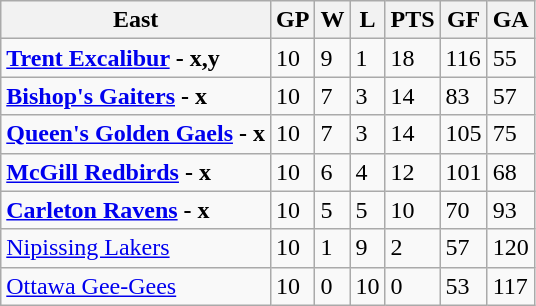<table class="wikitable">
<tr>
<th>East</th>
<th>GP</th>
<th>W</th>
<th>L</th>
<th>PTS</th>
<th>GF</th>
<th>GA</th>
</tr>
<tr>
<td><strong><a href='#'>Trent Excalibur</a> - x,y</strong></td>
<td>10</td>
<td>9</td>
<td>1</td>
<td>18</td>
<td>116</td>
<td>55</td>
</tr>
<tr>
<td><strong><a href='#'>Bishop's Gaiters</a> - x</strong></td>
<td>10</td>
<td>7</td>
<td>3</td>
<td>14</td>
<td>83</td>
<td>57</td>
</tr>
<tr>
<td><strong><a href='#'>Queen's Golden Gaels</a> - x</strong></td>
<td>10</td>
<td>7</td>
<td>3</td>
<td>14</td>
<td>105</td>
<td>75</td>
</tr>
<tr>
<td><strong><a href='#'>McGill Redbirds</a> - x</strong></td>
<td>10</td>
<td>6</td>
<td>4</td>
<td>12</td>
<td>101</td>
<td>68</td>
</tr>
<tr>
<td><strong><a href='#'>Carleton Ravens</a> - x</strong></td>
<td>10</td>
<td>5</td>
<td>5</td>
<td>10</td>
<td>70</td>
<td>93</td>
</tr>
<tr>
<td><a href='#'>Nipissing Lakers</a></td>
<td>10</td>
<td>1</td>
<td>9</td>
<td>2</td>
<td>57</td>
<td>120</td>
</tr>
<tr>
<td><a href='#'>Ottawa Gee-Gees</a></td>
<td>10</td>
<td>0</td>
<td>10</td>
<td>0</td>
<td>53</td>
<td>117</td>
</tr>
</table>
